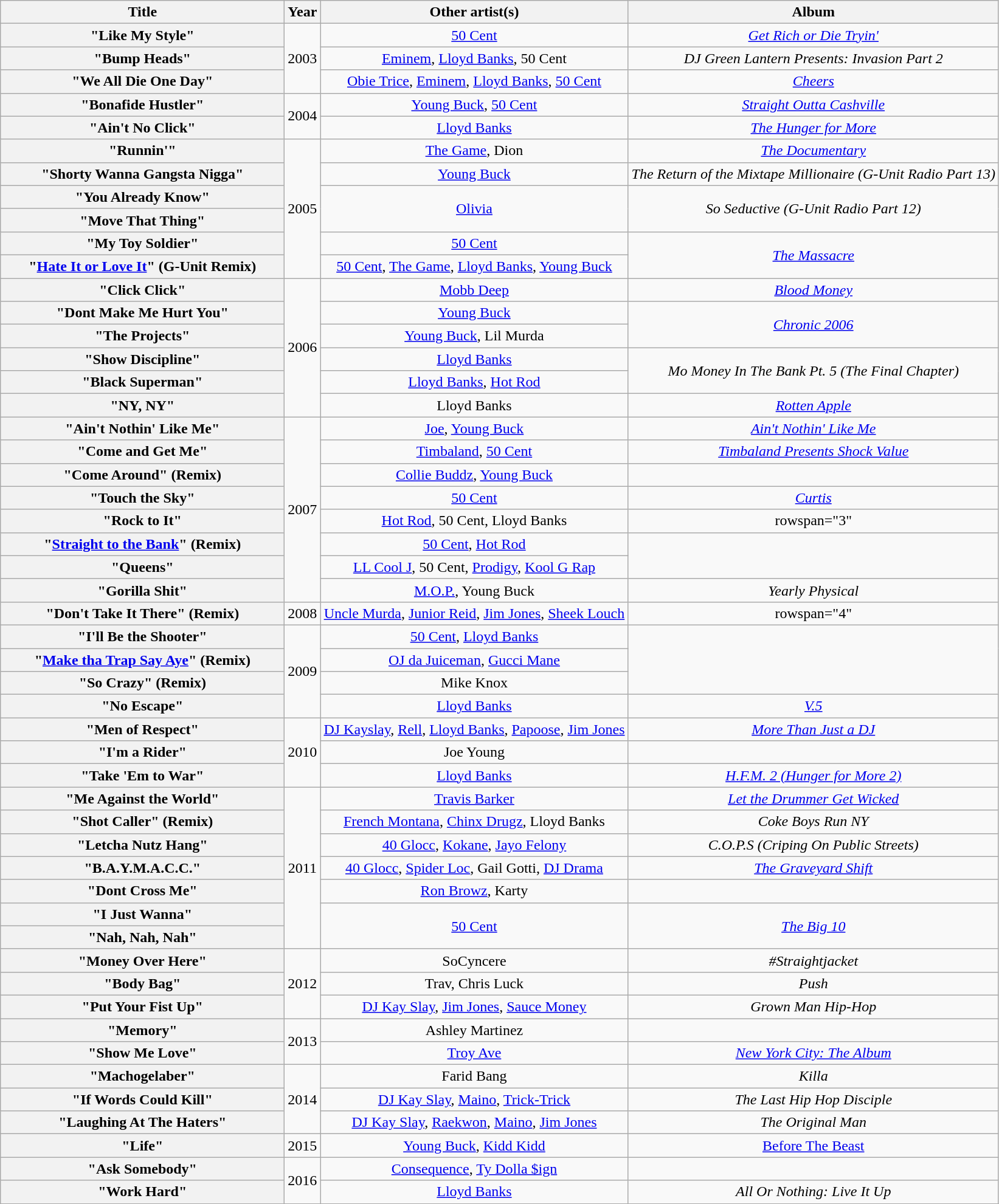<table class="wikitable plainrowheaders" style="text-align:center;">
<tr>
<th scope="col" style="width:19em;">Title</th>
<th scope="col">Year</th>
<th scope="col">Other artist(s)</th>
<th scope="col">Album</th>
</tr>
<tr>
<th scope="row">"Like My Style"</th>
<td rowspan="3">2003</td>
<td><a href='#'>50 Cent</a></td>
<td><em><a href='#'>Get Rich or Die Tryin'</a></em></td>
</tr>
<tr>
<th scope="row">"Bump Heads"</th>
<td><a href='#'>Eminem</a>, <a href='#'>Lloyd Banks</a>, 50 Cent</td>
<td><em>DJ Green Lantern Presents: Invasion Part 2</em></td>
</tr>
<tr>
<th scope="row">"We All Die One Day"</th>
<td><a href='#'>Obie Trice</a>, <a href='#'>Eminem</a>, <a href='#'>Lloyd Banks</a>, <a href='#'>50 Cent</a></td>
<td><em><a href='#'>Cheers</a></em></td>
</tr>
<tr>
<th scope="row">"Bonafide Hustler"</th>
<td rowspan="2">2004</td>
<td><a href='#'>Young Buck</a>, <a href='#'>50 Cent</a></td>
<td><em><a href='#'>Straight Outta Cashville</a></em></td>
</tr>
<tr>
<th scope="row">"Ain't No Click"</th>
<td><a href='#'>Lloyd Banks</a></td>
<td><em><a href='#'>The Hunger for More</a></em></td>
</tr>
<tr>
<th scope="row">"Runnin'"</th>
<td rowspan="6">2005</td>
<td><a href='#'>The Game</a>, Dion</td>
<td><em><a href='#'>The Documentary</a></em></td>
</tr>
<tr>
<th scope="row">"Shorty Wanna Gangsta Nigga"</th>
<td><a href='#'>Young Buck</a></td>
<td><em>The Return of the Mixtape Millionaire (G-Unit Radio Part 13)</em></td>
</tr>
<tr>
<th scope="row">"You Already Know"</th>
<td rowspan="2"><a href='#'>Olivia</a></td>
<td rowspan="2"><em>So Seductive (G-Unit Radio Part 12)</em></td>
</tr>
<tr>
<th scope="row">"Move That Thing"</th>
</tr>
<tr>
<th scope="row">"My Toy Soldier"</th>
<td><a href='#'>50 Cent</a></td>
<td rowspan="2"><em><a href='#'>The Massacre</a></em></td>
</tr>
<tr>
<th scope="row">"<a href='#'>Hate It or Love It</a>" (G-Unit Remix)</th>
<td><a href='#'>50 Cent</a>, <a href='#'>The Game</a>, <a href='#'>Lloyd Banks</a>, <a href='#'>Young Buck</a></td>
</tr>
<tr>
<th scope="row">"Click Click"</th>
<td rowspan="6">2006</td>
<td><a href='#'>Mobb Deep</a></td>
<td><em><a href='#'>Blood Money</a></em></td>
</tr>
<tr>
<th scope="row">"Dont Make Me Hurt You"</th>
<td><a href='#'>Young Buck</a></td>
<td rowspan="2"><em><a href='#'>Chronic 2006</a></em></td>
</tr>
<tr>
<th scope="row">"The Projects"</th>
<td><a href='#'>Young Buck</a>, Lil Murda</td>
</tr>
<tr>
<th scope="row">"Show Discipline"</th>
<td><a href='#'>Lloyd Banks</a></td>
<td rowspan="2"><em>Mo Money In The Bank Pt. 5 (The Final Chapter)</em></td>
</tr>
<tr>
<th scope="row">"Black Superman"</th>
<td><a href='#'>Lloyd Banks</a>, <a href='#'>Hot Rod</a></td>
</tr>
<tr>
<th scope="row">"NY, NY"</th>
<td>Lloyd Banks</td>
<td><em><a href='#'>Rotten Apple</a></em></td>
</tr>
<tr>
<th scope="row">"Ain't Nothin' Like Me"</th>
<td rowspan="8">2007</td>
<td><a href='#'>Joe</a>, <a href='#'>Young Buck</a></td>
<td><em><a href='#'>Ain't Nothin' Like Me</a></em></td>
</tr>
<tr>
<th scope="row">"Come and Get Me"</th>
<td><a href='#'>Timbaland</a>, <a href='#'>50 Cent</a></td>
<td><em><a href='#'>Timbaland Presents Shock Value</a></em></td>
</tr>
<tr>
<th scope="row">"Come Around" (Remix)</th>
<td><a href='#'>Collie Buddz</a>, <a href='#'>Young Buck</a></td>
<td></td>
</tr>
<tr>
<th scope="row">"Touch the Sky"</th>
<td><a href='#'>50 Cent</a></td>
<td><em><a href='#'>Curtis</a></em></td>
</tr>
<tr>
<th scope="row">"Rock to It"</th>
<td><a href='#'>Hot Rod</a>, 50 Cent, Lloyd Banks</td>
<td>rowspan="3" </td>
</tr>
<tr>
<th scope="row">"<a href='#'>Straight to the Bank</a>" (Remix)</th>
<td><a href='#'>50 Cent</a>, <a href='#'>Hot Rod</a></td>
</tr>
<tr>
<th scope="row">"Queens"</th>
<td><a href='#'>LL Cool J</a>, 50 Cent, <a href='#'>Prodigy</a>, <a href='#'>Kool G Rap</a></td>
</tr>
<tr>
<th scope="row">"Gorilla Shit"</th>
<td><a href='#'>M.O.P.</a>, Young Buck</td>
<td><em>Yearly Physical</em></td>
</tr>
<tr>
<th scope="row">"Don't Take It There" (Remix)</th>
<td>2008</td>
<td><a href='#'>Uncle Murda</a>, <a href='#'>Junior Reid</a>, <a href='#'>Jim Jones</a>, <a href='#'>Sheek Louch</a></td>
<td>rowspan="4" </td>
</tr>
<tr>
<th scope="row">"I'll Be the Shooter"</th>
<td rowspan="4">2009</td>
<td><a href='#'>50 Cent</a>, <a href='#'>Lloyd Banks</a></td>
</tr>
<tr>
<th scope="row">"<a href='#'>Make tha Trap Say Aye</a>" (Remix)</th>
<td><a href='#'>OJ da Juiceman</a>, <a href='#'>Gucci Mane</a></td>
</tr>
<tr>
<th scope="row">"So Crazy" (Remix)</th>
<td>Mike Knox</td>
</tr>
<tr>
<th scope="row">"No Escape"</th>
<td><a href='#'>Lloyd Banks</a></td>
<td><em><a href='#'>V.5</a></em></td>
</tr>
<tr>
<th scope="row">"Men of Respect"</th>
<td rowspan="3">2010</td>
<td><a href='#'>DJ Kayslay</a>, <a href='#'>Rell</a>, <a href='#'>Lloyd Banks</a>, <a href='#'>Papoose</a>, <a href='#'>Jim Jones</a></td>
<td><em><a href='#'>More Than Just a DJ</a></em></td>
</tr>
<tr>
<th scope="row">"I'm a Rider"</th>
<td>Joe Young</td>
<td></td>
</tr>
<tr>
<th scope="row">"Take 'Em to War"</th>
<td><a href='#'>Lloyd Banks</a></td>
<td><em><a href='#'>H.F.M. 2 (Hunger for More 2)</a></em></td>
</tr>
<tr>
<th scope="row">"Me Against the World"</th>
<td rowspan="7">2011</td>
<td><a href='#'>Travis Barker</a></td>
<td><em><a href='#'>Let the Drummer Get Wicked</a></em></td>
</tr>
<tr>
<th scope="row">"Shot Caller" (Remix)</th>
<td><a href='#'>French Montana</a>, <a href='#'>Chinx Drugz</a>, Lloyd Banks</td>
<td><em>Coke Boys Run NY</em></td>
</tr>
<tr>
<th scope="row">"Letcha Nutz Hang"</th>
<td><a href='#'>40 Glocc</a>, <a href='#'>Kokane</a>, <a href='#'>Jayo Felony</a></td>
<td><em>C.O.P.S (Criping On Public Streets)</em></td>
</tr>
<tr>
<th scope="row">"B.A.Y.M.A.C.C."</th>
<td><a href='#'>40 Glocc</a>, <a href='#'>Spider Loc</a>, Gail Gotti, <a href='#'>DJ Drama</a></td>
<td><em><a href='#'>The Graveyard Shift</a></em></td>
</tr>
<tr>
<th scope="row">"Dont Cross Me"</th>
<td><a href='#'>Ron Browz</a>, Karty</td>
<td></td>
</tr>
<tr>
<th scope="row">"I Just Wanna"</th>
<td rowspan="2"><a href='#'>50 Cent</a></td>
<td rowspan="2"><em><a href='#'>The Big 10</a></em></td>
</tr>
<tr>
<th scope="row">"Nah, Nah, Nah"</th>
</tr>
<tr>
<th scope="row">"Money Over Here"</th>
<td rowspan="3">2012</td>
<td>SoCyncere</td>
<td><em>#Straightjacket</em></td>
</tr>
<tr>
<th scope="row">"Body Bag"</th>
<td>Trav, Chris Luck</td>
<td><em>Push</em></td>
</tr>
<tr>
<th scope="row">"Put Your Fist Up"</th>
<td><a href='#'>DJ Kay Slay</a>, <a href='#'>Jim Jones</a>, <a href='#'>Sauce Money</a></td>
<td><em>Grown Man Hip-Hop</em></td>
</tr>
<tr>
<th scope="row">"Memory"</th>
<td rowspan="2">2013</td>
<td>Ashley Martinez</td>
<td></td>
</tr>
<tr>
<th scope="row">"Show Me Love"</th>
<td><a href='#'>Troy Ave</a></td>
<td><em><a href='#'>New York City: The Album</a></em></td>
</tr>
<tr>
<th scope="row">"Machogelaber"</th>
<td rowspan="3">2014</td>
<td>Farid Bang</td>
<td><em>Killa</em></td>
</tr>
<tr>
<th scope="row">"If Words Could Kill" </th>
<td><a href='#'>DJ Kay Slay</a>, <a href='#'>Maino</a>, <a href='#'>Trick-Trick</a></td>
<td><em>The Last Hip Hop Disciple</em></td>
</tr>
<tr>
<th scope="row">"Laughing At The Haters"</th>
<td><a href='#'>DJ Kay Slay</a>, <a href='#'>Raekwon</a>, <a href='#'>Maino</a>, <a href='#'>Jim Jones</a></td>
<td><em>The Original Man</em></td>
</tr>
<tr>
<th scope="row">"Life"</th>
<td>2015</td>
<td><a href='#'>Young Buck</a>, <a href='#'>Kidd Kidd</a></td>
<td><a href='#'>Before The Beast</a></td>
</tr>
<tr>
<th scope="row">"Ask Somebody"</th>
<td rowspan="2">2016</td>
<td><a href='#'>Consequence</a>, <a href='#'>Ty Dolla $ign</a></td>
<td></td>
</tr>
<tr>
<th scope="row">"Work Hard"</th>
<td><a href='#'>Lloyd Banks</a></td>
<td><em>All Or Nothing: Live It Up</em></td>
</tr>
<tr>
</tr>
</table>
